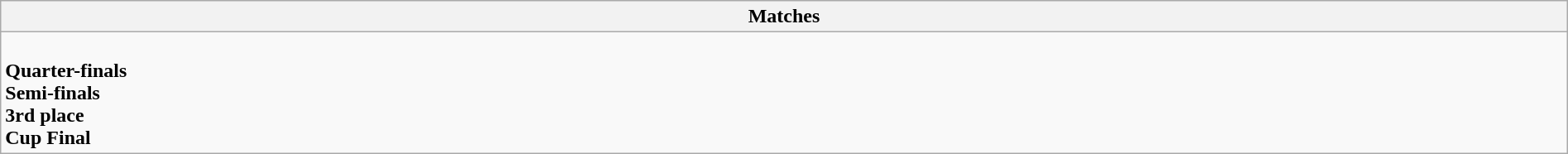<table class="wikitable collapsible collapsed" style="width:100%;">
<tr>
<th>Matches</th>
</tr>
<tr>
<td><br><strong>Quarter-finals</strong>



<br><strong>Semi-finals</strong>

<br><strong>3rd place</strong>
<br><strong>Cup Final</strong>
</td>
</tr>
</table>
